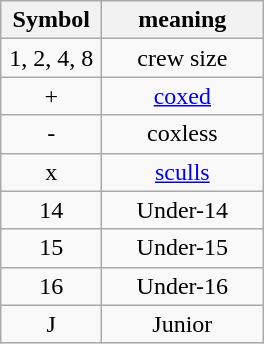<table class="wikitable" style="text-align:center">
<tr>
<th width=60>Symbol</th>
<th width=100>meaning</th>
</tr>
<tr>
<td>1, 2, 4, 8</td>
<td>crew size</td>
</tr>
<tr>
<td>+</td>
<td><a href='#'>coxed</a></td>
</tr>
<tr>
<td>-</td>
<td>coxless</td>
</tr>
<tr>
<td>x</td>
<td><a href='#'>sculls</a></td>
</tr>
<tr>
<td>14</td>
<td>Under-14</td>
</tr>
<tr>
<td>15</td>
<td>Under-15</td>
</tr>
<tr>
<td>16</td>
<td>Under-16</td>
</tr>
<tr>
<td>J</td>
<td>Junior</td>
</tr>
</table>
